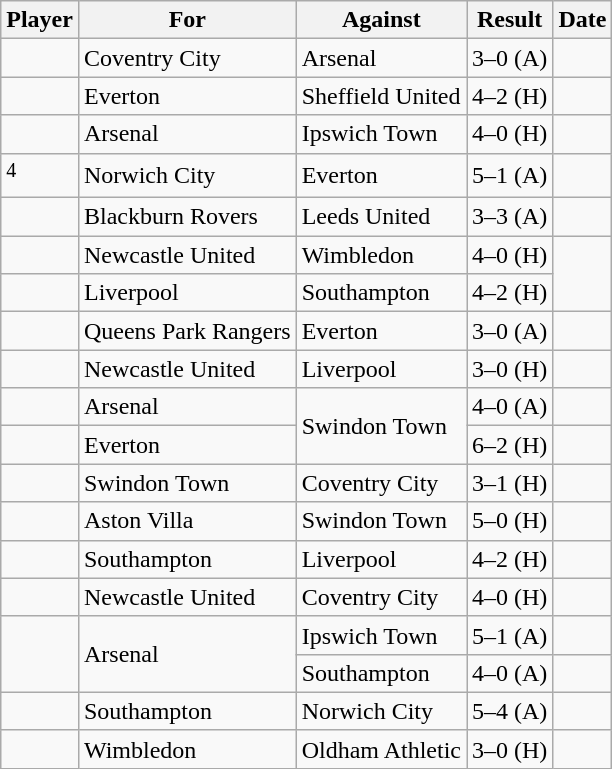<table class="wikitable">
<tr>
<th>Player</th>
<th>For</th>
<th>Against</th>
<th style="text-align:center">Result</th>
<th>Date</th>
</tr>
<tr>
<td> </td>
<td>Coventry City</td>
<td>Arsenal</td>
<td>3–0 (A)</td>
<td></td>
</tr>
<tr>
<td> </td>
<td>Everton</td>
<td>Sheffield United</td>
<td>4–2 (H)</td>
<td></td>
</tr>
<tr>
<td> </td>
<td>Arsenal</td>
<td>Ipswich Town</td>
<td>4–0 (H)</td>
<td></td>
</tr>
<tr>
<td> <sup>4</sup></td>
<td>Norwich City</td>
<td>Everton</td>
<td>5–1 (A)</td>
<td></td>
</tr>
<tr>
<td> </td>
<td>Blackburn Rovers</td>
<td>Leeds United</td>
<td>3–3 (A)</td>
<td></td>
</tr>
<tr>
<td> </td>
<td>Newcastle United</td>
<td>Wimbledon</td>
<td>4–0 (H)</td>
<td rowspan="2"></td>
</tr>
<tr>
<td> </td>
<td>Liverpool</td>
<td>Southampton</td>
<td>4–2 (H)</td>
</tr>
<tr>
<td> </td>
<td>Queens Park Rangers</td>
<td>Everton</td>
<td>3–0 (A)</td>
<td></td>
</tr>
<tr>
<td> </td>
<td>Newcastle United</td>
<td>Liverpool</td>
<td>3–0 (H)</td>
<td></td>
</tr>
<tr>
<td> </td>
<td>Arsenal</td>
<td rowspan="2">Swindon Town</td>
<td>4–0 (A)</td>
<td></td>
</tr>
<tr>
<td> </td>
<td>Everton</td>
<td>6–2 (H)</td>
<td></td>
</tr>
<tr>
<td> </td>
<td>Swindon Town</td>
<td>Coventry City</td>
<td>3–1 (H)</td>
<td></td>
</tr>
<tr>
<td> </td>
<td>Aston Villa</td>
<td>Swindon Town</td>
<td>5–0 (H)</td>
<td></td>
</tr>
<tr>
<td> </td>
<td>Southampton</td>
<td>Liverpool</td>
<td>4–2 (H)</td>
<td></td>
</tr>
<tr>
<td> </td>
<td>Newcastle United</td>
<td>Coventry City</td>
<td>4–0 (H)</td>
<td></td>
</tr>
<tr>
<td rowspan="2"> </td>
<td rowspan="2">Arsenal</td>
<td>Ipswich Town</td>
<td>5–1 (A)</td>
<td></td>
</tr>
<tr>
<td>Southampton</td>
<td>4–0 (A)</td>
<td></td>
</tr>
<tr>
<td> </td>
<td>Southampton</td>
<td>Norwich City</td>
<td>5–4 (A)</td>
<td></td>
</tr>
<tr>
<td> </td>
<td>Wimbledon</td>
<td>Oldham Athletic</td>
<td>3–0 (H)</td>
<td></td>
</tr>
</table>
